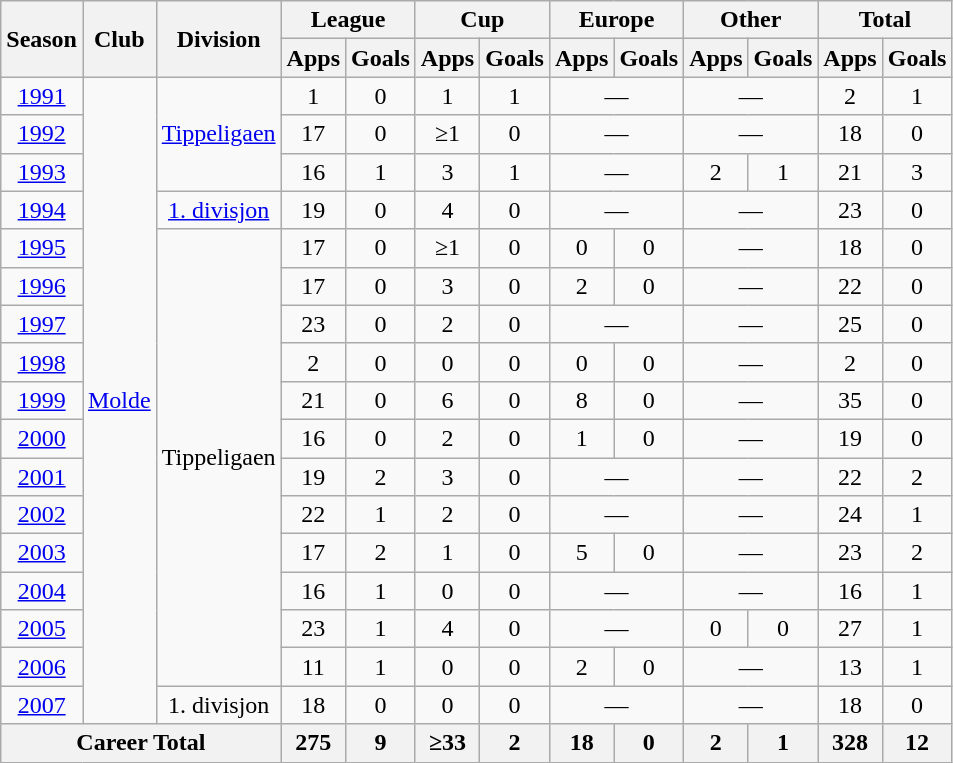<table class="wikitable" style="text-align: center;">
<tr>
<th rowspan="2">Season</th>
<th rowspan="2">Club</th>
<th rowspan="2">Division</th>
<th colspan="2">League</th>
<th colspan="2">Cup</th>
<th colspan="2">Europe</th>
<th colspan="2">Other</th>
<th colspan="2">Total</th>
</tr>
<tr>
<th>Apps</th>
<th>Goals</th>
<th>Apps</th>
<th>Goals</th>
<th>Apps</th>
<th>Goals</th>
<th>Apps</th>
<th>Goals</th>
<th>Apps</th>
<th>Goals</th>
</tr>
<tr>
<td><a href='#'>1991</a></td>
<td rowspan="17" valign="center"><a href='#'>Molde</a></td>
<td rowspan="3" valign="center"><a href='#'>Tippeligaen</a></td>
<td>1</td>
<td>0</td>
<td>1</td>
<td>1</td>
<td colspan="2">—</td>
<td colspan="2">—</td>
<td>2</td>
<td>1</td>
</tr>
<tr>
<td><a href='#'>1992</a></td>
<td>17</td>
<td>0</td>
<td>≥1</td>
<td>0</td>
<td colspan="2">—</td>
<td colspan="2">—</td>
<td>18</td>
<td>0</td>
</tr>
<tr>
<td><a href='#'>1993</a></td>
<td>16</td>
<td>1</td>
<td>3</td>
<td>1</td>
<td colspan="2">—</td>
<td>2</td>
<td>1</td>
<td>21</td>
<td>3</td>
</tr>
<tr>
<td><a href='#'>1994</a></td>
<td rowspan="1"><a href='#'>1. divisjon</a></td>
<td>19</td>
<td>0</td>
<td>4</td>
<td>0</td>
<td colspan="2">—</td>
<td colspan="2">—</td>
<td>23</td>
<td>0</td>
</tr>
<tr>
<td><a href='#'>1995</a></td>
<td rowspan="12" valign="center">Tippeligaen</td>
<td>17</td>
<td>0</td>
<td>≥1</td>
<td>0</td>
<td>0</td>
<td>0</td>
<td colspan="2">—</td>
<td>18</td>
<td>0</td>
</tr>
<tr>
<td><a href='#'>1996</a></td>
<td>17</td>
<td>0</td>
<td>3</td>
<td>0</td>
<td>2</td>
<td>0</td>
<td colspan="2">—</td>
<td>22</td>
<td>0</td>
</tr>
<tr>
<td><a href='#'>1997</a></td>
<td>23</td>
<td>0</td>
<td>2</td>
<td>0</td>
<td colspan="2">—</td>
<td colspan="2">—</td>
<td>25</td>
<td>0</td>
</tr>
<tr>
<td><a href='#'>1998</a></td>
<td>2</td>
<td>0</td>
<td>0</td>
<td>0</td>
<td>0</td>
<td>0</td>
<td colspan="2">—</td>
<td>2</td>
<td>0</td>
</tr>
<tr>
<td><a href='#'>1999</a></td>
<td>21</td>
<td>0</td>
<td>6</td>
<td>0</td>
<td>8</td>
<td>0</td>
<td colspan="2">—</td>
<td>35</td>
<td>0</td>
</tr>
<tr>
<td><a href='#'>2000</a></td>
<td>16</td>
<td>0</td>
<td>2</td>
<td>0</td>
<td>1</td>
<td>0</td>
<td colspan="2">—</td>
<td>19</td>
<td>0</td>
</tr>
<tr>
<td><a href='#'>2001</a></td>
<td>19</td>
<td>2</td>
<td>3</td>
<td>0</td>
<td colspan="2">—</td>
<td colspan="2">—</td>
<td>22</td>
<td>2</td>
</tr>
<tr>
<td><a href='#'>2002</a></td>
<td>22</td>
<td>1</td>
<td>2</td>
<td>0</td>
<td colspan="2">—</td>
<td colspan="2">—</td>
<td>24</td>
<td>1</td>
</tr>
<tr>
<td><a href='#'>2003</a></td>
<td>17</td>
<td>2</td>
<td>1</td>
<td>0</td>
<td>5</td>
<td>0</td>
<td colspan="2">—</td>
<td>23</td>
<td>2</td>
</tr>
<tr>
<td><a href='#'>2004</a></td>
<td>16</td>
<td>1</td>
<td>0</td>
<td>0</td>
<td colspan="2">—</td>
<td colspan="2">—</td>
<td>16</td>
<td>1</td>
</tr>
<tr>
<td><a href='#'>2005</a></td>
<td>23</td>
<td>1</td>
<td>4</td>
<td>0</td>
<td colspan="2">—</td>
<td>0</td>
<td>0</td>
<td>27</td>
<td>1</td>
</tr>
<tr>
<td><a href='#'>2006</a></td>
<td>11</td>
<td>1</td>
<td>0</td>
<td>0</td>
<td>2</td>
<td>0</td>
<td colspan="2">—</td>
<td>13</td>
<td>1</td>
</tr>
<tr>
<td><a href='#'>2007</a></td>
<td rowspan="1" valign="center">1. divisjon</td>
<td>18</td>
<td>0</td>
<td>0</td>
<td>0</td>
<td colspan="2">—</td>
<td colspan="2">—</td>
<td>18</td>
<td>0</td>
</tr>
<tr>
<th colspan="3">Career Total</th>
<th>275</th>
<th>9</th>
<th>≥33</th>
<th>2</th>
<th>18</th>
<th>0</th>
<th>2</th>
<th>1</th>
<th>328</th>
<th>12</th>
</tr>
</table>
